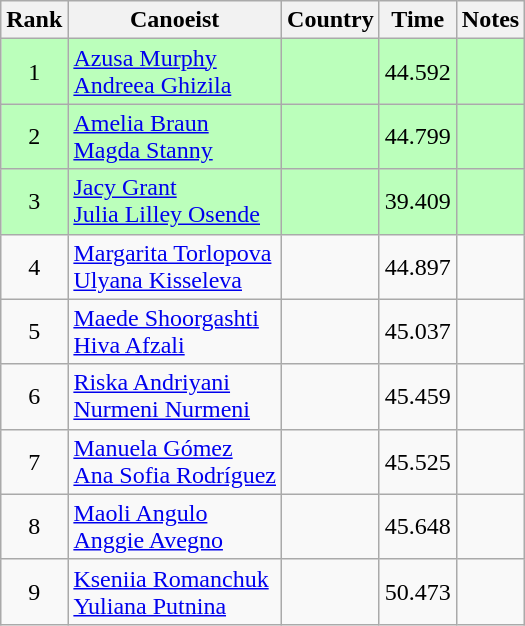<table class="wikitable" style="text-align:center;">
<tr>
<th>Rank</th>
<th>Canoeist</th>
<th>Country</th>
<th>Time</th>
<th>Notes</th>
</tr>
<tr bgcolor=bbffbb>
<td>1</td>
<td align="left"><a href='#'>Azusa Murphy</a><br><a href='#'>Andreea Ghizila</a></td>
<td align="left"></td>
<td>44.592</td>
<td></td>
</tr>
<tr bgcolor=bbffbb>
<td>2</td>
<td align="left"><a href='#'>Amelia Braun</a><br><a href='#'>Magda Stanny</a></td>
<td align="left"></td>
<td>44.799</td>
<td></td>
</tr>
<tr bgcolor=bbffbb>
<td>3</td>
<td align="left"><a href='#'>Jacy Grant</a><br><a href='#'>Julia Lilley Osende</a></td>
<td align="left"></td>
<td>39.409</td>
<td></td>
</tr>
<tr>
<td>4</td>
<td align="left"><a href='#'>Margarita Torlopova</a><br><a href='#'>Ulyana Kisseleva</a></td>
<td align="left"></td>
<td>44.897</td>
<td></td>
</tr>
<tr>
<td>5</td>
<td align="left"><a href='#'>Maede Shoorgashti</a><br><a href='#'>Hiva Afzali</a></td>
<td align="left"></td>
<td>45.037</td>
<td></td>
</tr>
<tr>
<td>6</td>
<td align="left"><a href='#'>Riska Andriyani</a><br><a href='#'>Nurmeni Nurmeni</a></td>
<td align="left"></td>
<td>45.459</td>
<td></td>
</tr>
<tr>
<td>7</td>
<td align="left"><a href='#'>Manuela Gómez</a><br><a href='#'>Ana Sofia Rodríguez</a></td>
<td align="left"></td>
<td>45.525</td>
<td></td>
</tr>
<tr>
<td>8</td>
<td align="left"><a href='#'>Maoli Angulo</a><br><a href='#'>Anggie Avegno</a></td>
<td align="left"></td>
<td>45.648</td>
<td></td>
</tr>
<tr>
<td>9</td>
<td align="left"><a href='#'>Kseniia Romanchuk</a><br><a href='#'>Yuliana Putnina</a></td>
<td align="left"></td>
<td>50.473</td>
<td></td>
</tr>
</table>
